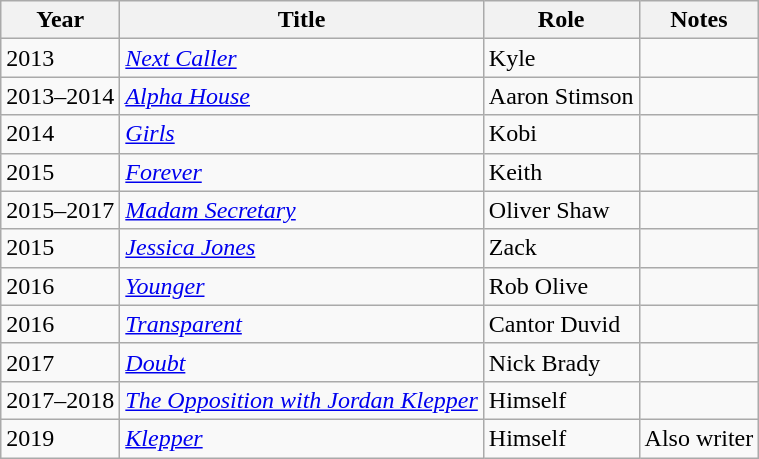<table class="wikitable sortable">
<tr>
<th>Year</th>
<th>Title</th>
<th>Role</th>
<th>Notes</th>
</tr>
<tr>
<td>2013</td>
<td><em><a href='#'>Next Caller</a></em></td>
<td>Kyle</td>
<td></td>
</tr>
<tr>
<td>2013–2014</td>
<td><em><a href='#'>Alpha House</a></em></td>
<td>Aaron Stimson</td>
<td></td>
</tr>
<tr>
<td>2014</td>
<td><em><a href='#'>Girls</a></em></td>
<td>Kobi</td>
<td></td>
</tr>
<tr>
<td>2015</td>
<td><em><a href='#'>Forever</a></em></td>
<td>Keith</td>
<td></td>
</tr>
<tr>
<td>2015–2017</td>
<td><em><a href='#'>Madam Secretary</a></em></td>
<td>Oliver Shaw</td>
<td></td>
</tr>
<tr>
<td>2015</td>
<td><em><a href='#'>Jessica Jones</a></em></td>
<td>Zack</td>
<td></td>
</tr>
<tr>
<td>2016</td>
<td><em><a href='#'>Younger</a></em></td>
<td>Rob Olive</td>
<td></td>
</tr>
<tr>
<td>2016</td>
<td><em><a href='#'>Transparent</a></em></td>
<td>Cantor Duvid</td>
<td></td>
</tr>
<tr>
<td>2017</td>
<td><em><a href='#'>Doubt</a></em></td>
<td>Nick Brady</td>
<td></td>
</tr>
<tr>
<td>2017–2018</td>
<td><em><a href='#'>The Opposition with Jordan Klepper</a></em></td>
<td>Himself</td>
<td></td>
</tr>
<tr>
<td>2019</td>
<td><em><a href='#'>Klepper</a></em></td>
<td>Himself</td>
<td>Also writer</td>
</tr>
</table>
